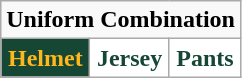<table class="wikitable"  style="display: inline-table;">
<tr>
<td align="center" Colspan="3"><strong>Uniform Combination</strong></td>
</tr>
<tr align="center">
<td style="background:#154734; color:#FFB81C"><strong>Helmet</strong></td>
<td style="background:white; color:#154734"><strong>Jersey</strong></td>
<td style="background:white; color:#154734"><strong>Pants</strong></td>
</tr>
</table>
